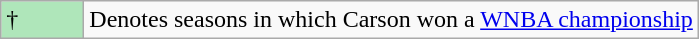<table class="wikitable">
<tr>
<td style="background:#afe6ba; width:3em;">†</td>
<td>Denotes seasons in which Carson won a <a href='#'>WNBA championship</a></td>
</tr>
</table>
